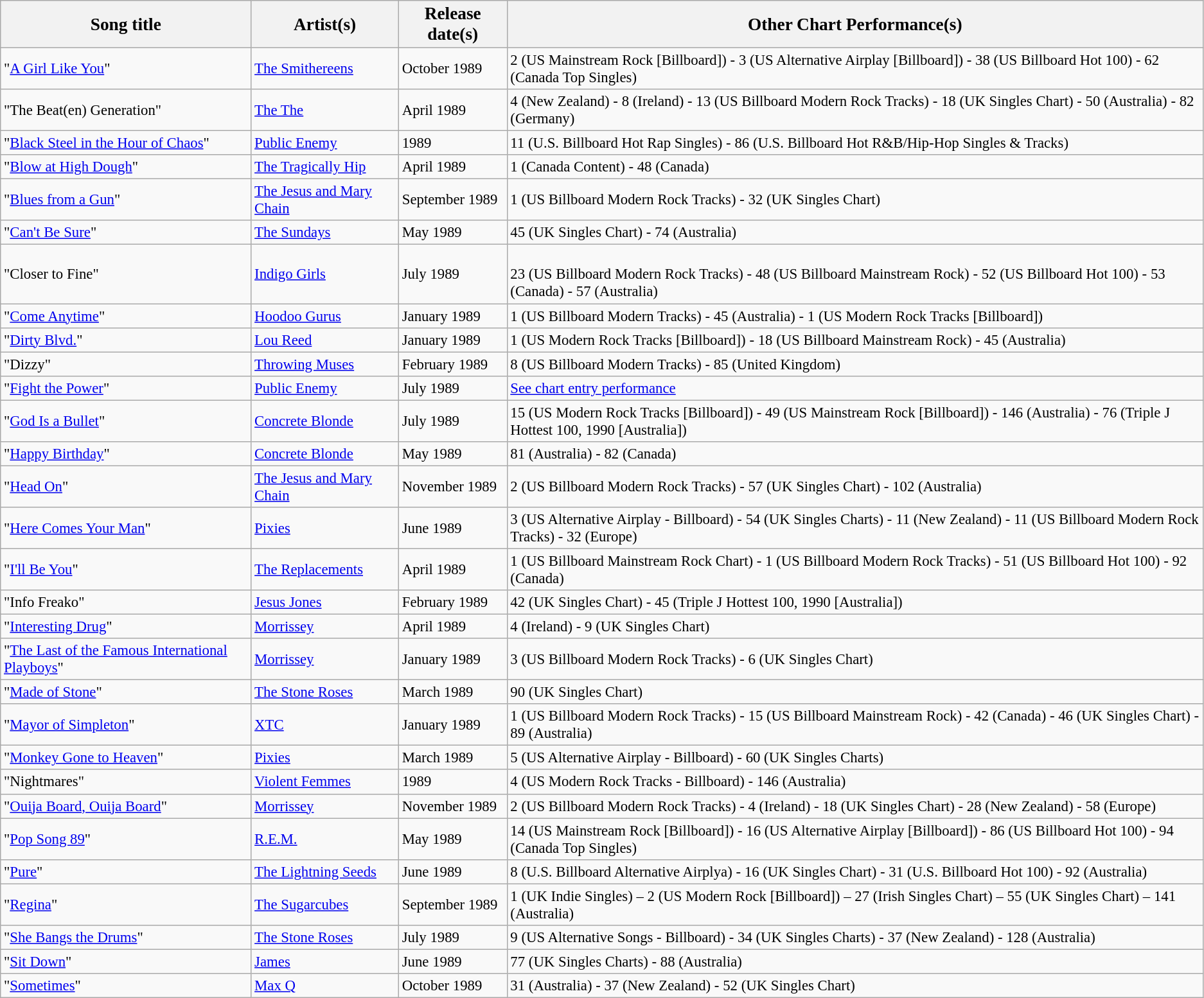<table class="wikitable sortable" style="font-size:95%;">
<tr>
<th><big>Song title</big></th>
<th><big>Artist(s)</big></th>
<th><big>Release date(s)</big></th>
<th><big>Other Chart Performance(s)</big></th>
</tr>
<tr>
<td>"<a href='#'>A Girl Like You</a>"</td>
<td data-sort-value="Smithereens"><a href='#'>The Smithereens</a></td>
<td>October 1989</td>
<td>2 (US Mainstream Rock [Billboard]) - 3 (US Alternative Airplay [Billboard]) - 38 (US Billboard Hot 100) - 62 (Canada Top Singles)</td>
</tr>
<tr>
<td>"The Beat(en) Generation"</td>
<td><a href='#'>The The</a></td>
<td>April 1989</td>
<td>4 (New Zealand) - 8 (Ireland) - 13 (US Billboard  Modern Rock Tracks) - 18 (UK Singles Chart) - 50 (Australia) - 82 (Germany)</td>
</tr>
<tr>
<td>"<a href='#'>Black Steel in the Hour of Chaos</a>"</td>
<td><a href='#'>Public Enemy</a></td>
<td>1989</td>
<td>11 (U.S. Billboard Hot Rap Singles) - 86 (U.S. Billboard Hot R&B/Hip-Hop Singles & Tracks)</td>
</tr>
<tr>
<td>"<a href='#'>Blow at High Dough</a>"</td>
<td data-sort-value="Tragically Hip, The"><a href='#'>The Tragically Hip</a></td>
<td>April 1989</td>
<td>1 (Canada Content) - 48 (Canada)</td>
</tr>
<tr>
<td>"<a href='#'>Blues from a Gun</a>"</td>
<td><a href='#'>The Jesus and Mary Chain</a></td>
<td>September 1989</td>
<td>1 (US Billboard Modern Rock Tracks) - 32 (UK Singles Chart)</td>
</tr>
<tr>
<td>"<a href='#'>Can't Be Sure</a>"</td>
<td data-sort-value="Sundays, The"><a href='#'>The Sundays</a></td>
<td>May 1989</td>
<td>45 (UK Singles Chart) - 74 (Australia)</td>
</tr>
<tr>
<td>"Closer to Fine"</td>
<td><a href='#'>Indigo Girls</a></td>
<td>July 1989</td>
<td><br>23 (US Billboard Modern Rock Tracks) - 48 (US Billboard Mainstream Rock) - 52 (US Billboard Hot 100) - 53 (Canada) - 57 (Australia)</td>
</tr>
<tr>
<td>"<a href='#'>Come Anytime</a>"</td>
<td><a href='#'>Hoodoo Gurus</a></td>
<td>January 1989</td>
<td>1 (US Billboard Modern Tracks) - 45 (Australia) - 1 (US Modern Rock Tracks [Billboard])</td>
</tr>
<tr>
<td>"<a href='#'>Dirty Blvd.</a>"</td>
<td data-sort-value="Reed, Lou"><a href='#'>Lou Reed</a></td>
<td>January 1989</td>
<td>1 (US Modern Rock Tracks [Billboard]) - 18 (US Billboard Mainstream Rock) - 45 (Australia)</td>
</tr>
<tr>
<td>"Dizzy"</td>
<td><a href='#'>Throwing Muses</a></td>
<td>February 1989</td>
<td>8 (US Billboard Modern Tracks) - 85 (United Kingdom)</td>
</tr>
<tr>
<td>"<a href='#'>Fight the Power</a>"</td>
<td><a href='#'>Public Enemy</a></td>
<td>July 1989</td>
<td><a href='#'>See chart entry performance</a></td>
</tr>
<tr>
<td>"<a href='#'>God Is a Bullet</a>"</td>
<td><a href='#'>Concrete Blonde</a></td>
<td>July 1989</td>
<td>15 (US Modern Rock Tracks [Billboard]) - 49 (US Mainstream Rock [Billboard]) - 146 (Australia) - 76 (Triple J Hottest 100, 1990 [Australia])</td>
</tr>
<tr>
<td>"<a href='#'>Happy Birthday</a>"</td>
<td><a href='#'>Concrete Blonde</a></td>
<td>May 1989</td>
<td>81 (Australia) - 82 (Canada)</td>
</tr>
<tr>
<td>"<a href='#'>Head On</a>"</td>
<td><a href='#'>The Jesus and Mary Chain</a></td>
<td>November 1989</td>
<td>2 (US Billboard Modern Rock Tracks) - 57 (UK Singles Chart) - 102 (Australia)</td>
</tr>
<tr>
<td>"<a href='#'>Here Comes Your Man</a>"</td>
<td><a href='#'>Pixies</a></td>
<td>June 1989</td>
<td>3 (US Alternative Airplay - Billboard) - 54 (UK Singles Charts) - 11 (New Zealand) - 11 (US Billboard Modern Rock Tracks) - 32 (Europe)</td>
</tr>
<tr>
<td>"<a href='#'>I'll Be You</a>"</td>
<td><a href='#'>The Replacements</a></td>
<td>April 1989</td>
<td>1 (US Billboard Mainstream Rock Chart) - 1 (US Billboard Modern Rock Tracks) - 51 (US Billboard Hot 100) - 92 (Canada)</td>
</tr>
<tr>
<td>"Info Freako"</td>
<td><a href='#'>Jesus Jones</a></td>
<td>February 1989</td>
<td>42 (UK Singles Chart) - 45 (Triple J Hottest 100, 1990 [Australia])</td>
</tr>
<tr>
<td>"<a href='#'>Interesting Drug</a>"</td>
<td><a href='#'>Morrissey</a></td>
<td>April 1989</td>
<td>4 (Ireland) - 9 (UK Singles Chart)</td>
</tr>
<tr>
<td>"<a href='#'>The Last of the Famous International Playboys</a>"</td>
<td><a href='#'>Morrissey</a></td>
<td>January 1989</td>
<td>3 (US Billboard Modern Rock Tracks) - 6 (UK Singles Chart)</td>
</tr>
<tr>
<td>"<a href='#'>Made of Stone</a>"</td>
<td data-sort-value="Stone Roses"><a href='#'>The Stone Roses</a></td>
<td>March 1989</td>
<td>90 (UK Singles Chart)</td>
</tr>
<tr>
<td>"<a href='#'>Mayor of Simpleton</a>"</td>
<td><a href='#'>XTC</a></td>
<td>January 1989</td>
<td>1 (US Billboard Modern Rock Tracks) - 15 (US Billboard Mainstream Rock) - 42 (Canada) - 46 (UK Singles Chart) - 89 (Australia)</td>
</tr>
<tr>
<td>"<a href='#'>Monkey Gone to Heaven</a>"</td>
<td><a href='#'>Pixies</a></td>
<td>March 1989</td>
<td>5 (US Alternative Airplay - Billboard) - 60 (UK Singles Charts)</td>
</tr>
<tr>
<td>"Nightmares"</td>
<td><a href='#'>Violent Femmes</a></td>
<td>1989</td>
<td>4 (US Modern Rock Tracks - Billboard) - 146 (Australia)</td>
</tr>
<tr>
<td>"<a href='#'>Ouija Board, Ouija Board</a>"</td>
<td><a href='#'>Morrissey</a></td>
<td>November 1989</td>
<td>2 (US Billboard Modern Rock Tracks) - 4 (Ireland) - 18 (UK Singles Chart) - 28 (New Zealand) - 58 (Europe)</td>
</tr>
<tr>
<td>"<a href='#'>Pop Song 89</a>"</td>
<td><a href='#'>R.E.M.</a></td>
<td>May 1989</td>
<td>14 (US Mainstream Rock [Billboard]) - 16 (US Alternative Airplay [Billboard]) - 86 (US Billboard Hot 100) - 94 (Canada Top Singles)</td>
</tr>
<tr>
<td>"<a href='#'>Pure</a>"</td>
<td><a href='#'>The Lightning Seeds</a></td>
<td>June 1989</td>
<td>8 (U.S. Billboard Alternative Airplya) - 16 (UK Singles Chart) - 31 (U.S. Billboard Hot 100) - 92 (Australia)</td>
</tr>
<tr>
<td>"<a href='#'>Regina</a>"</td>
<td><a href='#'>The Sugarcubes</a></td>
<td>September 1989</td>
<td>1 (UK Indie Singles) – 2 (US Modern Rock [Billboard]) – 27 (Irish Singles Chart) – 55 (UK Singles Chart) – 141 (Australia)</td>
</tr>
<tr>
<td>"<a href='#'>She Bangs the Drums</a>"</td>
<td data-sort-value="Stone Roses"><a href='#'>The Stone Roses</a></td>
<td>July 1989</td>
<td>9 (US Alternative Songs - Billboard) - 34 (UK Singles Charts) - 37 (New Zealand) - 128 (Australia)</td>
</tr>
<tr>
<td>"<a href='#'>Sit Down</a>"</td>
<td><a href='#'>James</a></td>
<td>June 1989</td>
<td>77 (UK Singles Charts) - 88 (Australia)</td>
</tr>
<tr>
<td>"<a href='#'>Sometimes</a>"</td>
<td><a href='#'>Max Q</a></td>
<td>October 1989</td>
<td>31 (Australia) - 37 (New Zealand) - 52 (UK Singles Chart)</td>
</tr>
</table>
